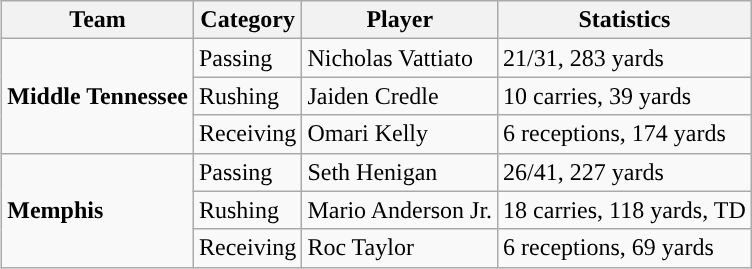<table class="wikitable" style="float: right;">
<tr>
<th>Team</th>
<th>Category</th>
<th>Player</th>
<th>Statistics</th>
</tr>
<tr>
<td rowspan=3><strong>Middle Tennessee</strong></td>
<td>Passing</td>
<td>Nicholas Vattiato</td>
<td>21/31, 283 yards</td>
</tr>
<tr>
<td>Rushing</td>
<td>Jaiden Credle</td>
<td>10 carries, 39 yards</td>
</tr>
<tr>
<td>Receiving</td>
<td>Omari Kelly</td>
<td>6 receptions, 174 yards</td>
</tr>
<tr>
<td rowspan=3><strong>Memphis</strong></td>
<td>Passing</td>
<td>Seth Henigan</td>
<td>26/41, 227 yards</td>
</tr>
<tr>
<td>Rushing</td>
<td>Mario Anderson Jr.</td>
<td>18 carries, 118 yards, TD</td>
</tr>
<tr>
<td>Receiving</td>
<td>Roc Taylor</td>
<td>6 receptions, 69 yards</td>
</tr>
</table>
